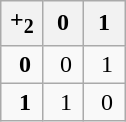<table class="wikitable" style="margin:1em auto;">
<tr>
<th>+<sub>2</sub></th>
<th> 0 </th>
<th> 1 </th>
</tr>
<tr>
<td>  <strong>0</strong> </td>
<td>  0 </td>
<td>  1 </td>
</tr>
<tr>
<td>  <strong>1</strong> </td>
<td>  1 </td>
<td>  0 </td>
</tr>
</table>
